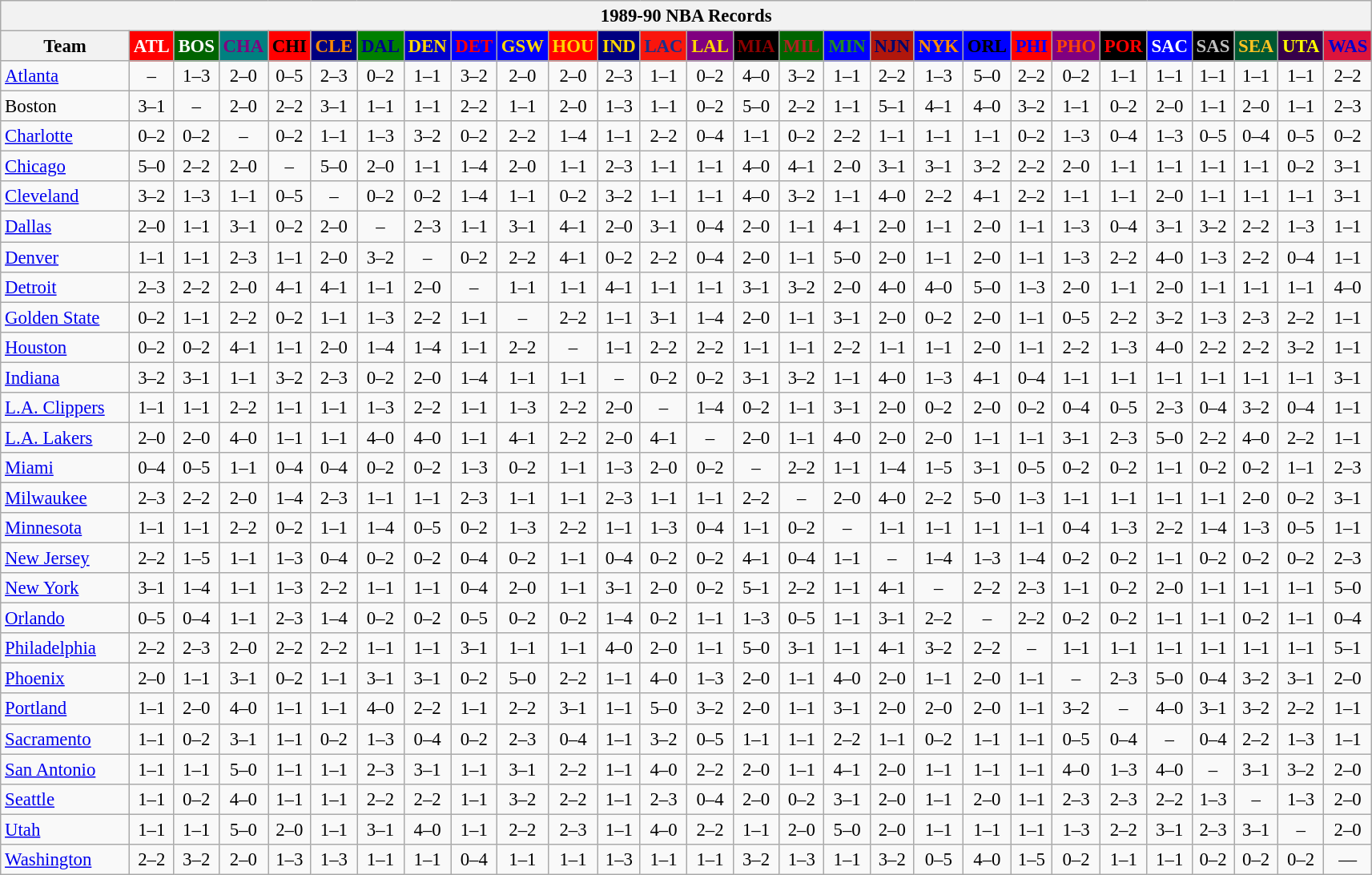<table class="wikitable" style="font-size:95%; text-align:center;">
<tr>
<th colspan=28>1989-90 NBA Records</th>
</tr>
<tr>
<th width=100>Team</th>
<th style="background:#FF0000;color:#FFFFFF;width=35">ATL</th>
<th style="background:#006400;color:#FFFFFF;width=35">BOS</th>
<th style="background:#008080;color:#800080;width=35">CHA</th>
<th style="background:#FF0000;color:#000000;width=35">CHI</th>
<th style="background:#000080;color:#FF8C00;width=35">CLE</th>
<th style="background:#008000;color:#00008B;width=35">DAL</th>
<th style="background:#0000CD;color:#FFD700;width=35">DEN</th>
<th style="background:#0000FF;color:#FF0000;width=35">DET</th>
<th style="background:#0000FF;color:#FFD700;width=35">GSW</th>
<th style="background:#FF0000;color:#FFD700;width=35">HOU</th>
<th style="background:#000080;color:#FFD700;width=35">IND</th>
<th style="background:#F9160D;color:#1A2E8B;width=35">LAC</th>
<th style="background:#800080;color:#FFD700;width=35">LAL</th>
<th style="background:#000000;color:#8B0000;width=35">MIA</th>
<th style="background:#006400;color:#B22222;width=35">MIL</th>
<th style="background:#0000FF;color:#228B22;width=35">MIN</th>
<th style="background:#B0170C;color:#00056D;width=35">NJN</th>
<th style="background:#0000FF;color:#FF8C00;width=35">NYK</th>
<th style="background:#0000FF;color:#000000;width=35">ORL</th>
<th style="background:#FF0000;color:#0000FF;width=35">PHI</th>
<th style="background:#800080;color:#FF4500;width=35">PHO</th>
<th style="background:#000000;color:#FF0000;width=35">POR</th>
<th style="background:#0000FF;color:#FFFFFF;width=35">SAC</th>
<th style="background:#000000;color:#C0C0C0;width=35">SAS</th>
<th style="background:#005831;color:#FFC322;width=35">SEA</th>
<th style="background:#36004A;color:#FFFF00;width=35">UTA</th>
<th style="background:#DC143C;color:#0000CD;width=35">WAS</th>
</tr>
<tr>
<td style="text-align:left;"><a href='#'>Atlanta</a></td>
<td>–</td>
<td>1–3</td>
<td>2–0</td>
<td>0–5</td>
<td>2–3</td>
<td>0–2</td>
<td>1–1</td>
<td>3–2</td>
<td>2–0</td>
<td>2–0</td>
<td>2–3</td>
<td>1–1</td>
<td>0–2</td>
<td>4–0</td>
<td>3–2</td>
<td>1–1</td>
<td>2–2</td>
<td>1–3</td>
<td>5–0</td>
<td>2–2</td>
<td>0–2</td>
<td>1–1</td>
<td>1–1</td>
<td>1–1</td>
<td>1–1</td>
<td>1–1</td>
<td>2–2</td>
</tr>
<tr>
<td style="text-align:left;">Boston</td>
<td>3–1</td>
<td>–</td>
<td>2–0</td>
<td>2–2</td>
<td>3–1</td>
<td>1–1</td>
<td>1–1</td>
<td>2–2</td>
<td>1–1</td>
<td>2–0</td>
<td>1–3</td>
<td>1–1</td>
<td>0–2</td>
<td>5–0</td>
<td>2–2</td>
<td>1–1</td>
<td>5–1</td>
<td>4–1</td>
<td>4–0</td>
<td>3–2</td>
<td>1–1</td>
<td>0–2</td>
<td>2–0</td>
<td>1–1</td>
<td>2–0</td>
<td>1–1</td>
<td>2–3</td>
</tr>
<tr>
<td style="text-align:left;"><a href='#'>Charlotte</a></td>
<td>0–2</td>
<td>0–2</td>
<td>–</td>
<td>0–2</td>
<td>1–1</td>
<td>1–3</td>
<td>3–2</td>
<td>0–2</td>
<td>2–2</td>
<td>1–4</td>
<td>1–1</td>
<td>2–2</td>
<td>0–4</td>
<td>1–1</td>
<td>0–2</td>
<td>2–2</td>
<td>1–1</td>
<td>1–1</td>
<td>1–1</td>
<td>0–2</td>
<td>1–3</td>
<td>0–4</td>
<td>1–3</td>
<td>0–5</td>
<td>0–4</td>
<td>0–5</td>
<td>0–2</td>
</tr>
<tr>
<td style="text-align:left;"><a href='#'>Chicago</a></td>
<td>5–0</td>
<td>2–2</td>
<td>2–0</td>
<td>–</td>
<td>5–0</td>
<td>2–0</td>
<td>1–1</td>
<td>1–4</td>
<td>2–0</td>
<td>1–1</td>
<td>2–3</td>
<td>1–1</td>
<td>1–1</td>
<td>4–0</td>
<td>4–1</td>
<td>2–0</td>
<td>3–1</td>
<td>3–1</td>
<td>3–2</td>
<td>2–2</td>
<td>2–0</td>
<td>1–1</td>
<td>1–1</td>
<td>1–1</td>
<td>1–1</td>
<td>0–2</td>
<td>3–1</td>
</tr>
<tr>
<td style="text-align:left;"><a href='#'>Cleveland</a></td>
<td>3–2</td>
<td>1–3</td>
<td>1–1</td>
<td>0–5</td>
<td>–</td>
<td>0–2</td>
<td>0–2</td>
<td>1–4</td>
<td>1–1</td>
<td>0–2</td>
<td>3–2</td>
<td>1–1</td>
<td>1–1</td>
<td>4–0</td>
<td>3–2</td>
<td>1–1</td>
<td>4–0</td>
<td>2–2</td>
<td>4–1</td>
<td>2–2</td>
<td>1–1</td>
<td>1–1</td>
<td>2–0</td>
<td>1–1</td>
<td>1–1</td>
<td>1–1</td>
<td>3–1</td>
</tr>
<tr>
<td style="text-align:left;"><a href='#'>Dallas</a></td>
<td>2–0</td>
<td>1–1</td>
<td>3–1</td>
<td>0–2</td>
<td>2–0</td>
<td>–</td>
<td>2–3</td>
<td>1–1</td>
<td>3–1</td>
<td>4–1</td>
<td>2–0</td>
<td>3–1</td>
<td>0–4</td>
<td>2–0</td>
<td>1–1</td>
<td>4–1</td>
<td>2–0</td>
<td>1–1</td>
<td>2–0</td>
<td>1–1</td>
<td>1–3</td>
<td>0–4</td>
<td>3–1</td>
<td>3–2</td>
<td>2–2</td>
<td>1–3</td>
<td>1–1</td>
</tr>
<tr>
<td style="text-align:left;"><a href='#'>Denver</a></td>
<td>1–1</td>
<td>1–1</td>
<td>2–3</td>
<td>1–1</td>
<td>2–0</td>
<td>3–2</td>
<td>–</td>
<td>0–2</td>
<td>2–2</td>
<td>4–1</td>
<td>0–2</td>
<td>2–2</td>
<td>0–4</td>
<td>2–0</td>
<td>1–1</td>
<td>5–0</td>
<td>2–0</td>
<td>1–1</td>
<td>2–0</td>
<td>1–1</td>
<td>1–3</td>
<td>2–2</td>
<td>4–0</td>
<td>1–3</td>
<td>2–2</td>
<td>0–4</td>
<td>1–1</td>
</tr>
<tr>
<td style="text-align:left;"><a href='#'>Detroit</a></td>
<td>2–3</td>
<td>2–2</td>
<td>2–0</td>
<td>4–1</td>
<td>4–1</td>
<td>1–1</td>
<td>2–0</td>
<td>–</td>
<td>1–1</td>
<td>1–1</td>
<td>4–1</td>
<td>1–1</td>
<td>1–1</td>
<td>3–1</td>
<td>3–2</td>
<td>2–0</td>
<td>4–0</td>
<td>4–0</td>
<td>5–0</td>
<td>1–3</td>
<td>2–0</td>
<td>1–1</td>
<td>2–0</td>
<td>1–1</td>
<td>1–1</td>
<td>1–1</td>
<td>4–0</td>
</tr>
<tr>
<td style="text-align:left;"><a href='#'>Golden State</a></td>
<td>0–2</td>
<td>1–1</td>
<td>2–2</td>
<td>0–2</td>
<td>1–1</td>
<td>1–3</td>
<td>2–2</td>
<td>1–1</td>
<td>–</td>
<td>2–2</td>
<td>1–1</td>
<td>3–1</td>
<td>1–4</td>
<td>2–0</td>
<td>1–1</td>
<td>3–1</td>
<td>2–0</td>
<td>0–2</td>
<td>2–0</td>
<td>1–1</td>
<td>0–5</td>
<td>2–2</td>
<td>3–2</td>
<td>1–3</td>
<td>2–3</td>
<td>2–2</td>
<td>1–1</td>
</tr>
<tr>
<td style="text-align:left;"><a href='#'>Houston</a></td>
<td>0–2</td>
<td>0–2</td>
<td>4–1</td>
<td>1–1</td>
<td>2–0</td>
<td>1–4</td>
<td>1–4</td>
<td>1–1</td>
<td>2–2</td>
<td>–</td>
<td>1–1</td>
<td>2–2</td>
<td>2–2</td>
<td>1–1</td>
<td>1–1</td>
<td>2–2</td>
<td>1–1</td>
<td>1–1</td>
<td>2–0</td>
<td>1–1</td>
<td>2–2</td>
<td>1–3</td>
<td>4–0</td>
<td>2–2</td>
<td>2–2</td>
<td>3–2</td>
<td>1–1</td>
</tr>
<tr>
<td style="text-align:left;"><a href='#'>Indiana</a></td>
<td>3–2</td>
<td>3–1</td>
<td>1–1</td>
<td>3–2</td>
<td>2–3</td>
<td>0–2</td>
<td>2–0</td>
<td>1–4</td>
<td>1–1</td>
<td>1–1</td>
<td>–</td>
<td>0–2</td>
<td>0–2</td>
<td>3–1</td>
<td>3–2</td>
<td>1–1</td>
<td>4–0</td>
<td>1–3</td>
<td>4–1</td>
<td>0–4</td>
<td>1–1</td>
<td>1–1</td>
<td>1–1</td>
<td>1–1</td>
<td>1–1</td>
<td>1–1</td>
<td>3–1</td>
</tr>
<tr>
<td style="text-align:left;"><a href='#'>L.A. Clippers</a></td>
<td>1–1</td>
<td>1–1</td>
<td>2–2</td>
<td>1–1</td>
<td>1–1</td>
<td>1–3</td>
<td>2–2</td>
<td>1–1</td>
<td>1–3</td>
<td>2–2</td>
<td>2–0</td>
<td>–</td>
<td>1–4</td>
<td>0–2</td>
<td>1–1</td>
<td>3–1</td>
<td>2–0</td>
<td>0–2</td>
<td>2–0</td>
<td>0–2</td>
<td>0–4</td>
<td>0–5</td>
<td>2–3</td>
<td>0–4</td>
<td>3–2</td>
<td>0–4</td>
<td>1–1</td>
</tr>
<tr>
<td style="text-align:left;"><a href='#'>L.A. Lakers</a></td>
<td>2–0</td>
<td>2–0</td>
<td>4–0</td>
<td>1–1</td>
<td>1–1</td>
<td>4–0</td>
<td>4–0</td>
<td>1–1</td>
<td>4–1</td>
<td>2–2</td>
<td>2–0</td>
<td>4–1</td>
<td>–</td>
<td>2–0</td>
<td>1–1</td>
<td>4–0</td>
<td>2–0</td>
<td>2–0</td>
<td>1–1</td>
<td>1–1</td>
<td>3–1</td>
<td>2–3</td>
<td>5–0</td>
<td>2–2</td>
<td>4–0</td>
<td>2–2</td>
<td>1–1</td>
</tr>
<tr>
<td style="text-align:left;"><a href='#'>Miami</a></td>
<td>0–4</td>
<td>0–5</td>
<td>1–1</td>
<td>0–4</td>
<td>0–4</td>
<td>0–2</td>
<td>0–2</td>
<td>1–3</td>
<td>0–2</td>
<td>1–1</td>
<td>1–3</td>
<td>2–0</td>
<td>0–2</td>
<td>–</td>
<td>2–2</td>
<td>1–1</td>
<td>1–4</td>
<td>1–5</td>
<td>3–1</td>
<td>0–5</td>
<td>0–2</td>
<td>0–2</td>
<td>1–1</td>
<td>0–2</td>
<td>0–2</td>
<td>1–1</td>
<td>2–3</td>
</tr>
<tr>
<td style="text-align:left;"><a href='#'>Milwaukee</a></td>
<td>2–3</td>
<td>2–2</td>
<td>2–0</td>
<td>1–4</td>
<td>2–3</td>
<td>1–1</td>
<td>1–1</td>
<td>2–3</td>
<td>1–1</td>
<td>1–1</td>
<td>2–3</td>
<td>1–1</td>
<td>1–1</td>
<td>2–2</td>
<td>–</td>
<td>2–0</td>
<td>4–0</td>
<td>2–2</td>
<td>5–0</td>
<td>1–3</td>
<td>1–1</td>
<td>1–1</td>
<td>1–1</td>
<td>1–1</td>
<td>2–0</td>
<td>0–2</td>
<td>3–1</td>
</tr>
<tr>
<td style="text-align:left;"><a href='#'>Minnesota</a></td>
<td>1–1</td>
<td>1–1</td>
<td>2–2</td>
<td>0–2</td>
<td>1–1</td>
<td>1–4</td>
<td>0–5</td>
<td>0–2</td>
<td>1–3</td>
<td>2–2</td>
<td>1–1</td>
<td>1–3</td>
<td>0–4</td>
<td>1–1</td>
<td>0–2</td>
<td>–</td>
<td>1–1</td>
<td>1–1</td>
<td>1–1</td>
<td>1–1</td>
<td>0–4</td>
<td>1–3</td>
<td>2–2</td>
<td>1–4</td>
<td>1–3</td>
<td>0–5</td>
<td>1–1</td>
</tr>
<tr>
<td style="text-align:left;"><a href='#'>New Jersey</a></td>
<td>2–2</td>
<td>1–5</td>
<td>1–1</td>
<td>1–3</td>
<td>0–4</td>
<td>0–2</td>
<td>0–2</td>
<td>0–4</td>
<td>0–2</td>
<td>1–1</td>
<td>0–4</td>
<td>0–2</td>
<td>0–2</td>
<td>4–1</td>
<td>0–4</td>
<td>1–1</td>
<td>–</td>
<td>1–4</td>
<td>1–3</td>
<td>1–4</td>
<td>0–2</td>
<td>0–2</td>
<td>1–1</td>
<td>0–2</td>
<td>0–2</td>
<td>0–2</td>
<td>2–3</td>
</tr>
<tr>
<td style="text-align:left;"><a href='#'>New York</a></td>
<td>3–1</td>
<td>1–4</td>
<td>1–1</td>
<td>1–3</td>
<td>2–2</td>
<td>1–1</td>
<td>1–1</td>
<td>0–4</td>
<td>2–0</td>
<td>1–1</td>
<td>3–1</td>
<td>2–0</td>
<td>0–2</td>
<td>5–1</td>
<td>2–2</td>
<td>1–1</td>
<td>4–1</td>
<td>–</td>
<td>2–2</td>
<td>2–3</td>
<td>1–1</td>
<td>0–2</td>
<td>2–0</td>
<td>1–1</td>
<td>1–1</td>
<td>1–1</td>
<td>5–0</td>
</tr>
<tr>
<td style="text-align:left;"><a href='#'>Orlando</a></td>
<td>0–5</td>
<td>0–4</td>
<td>1–1</td>
<td>2–3</td>
<td>1–4</td>
<td>0–2</td>
<td>0–2</td>
<td>0–5</td>
<td>0–2</td>
<td>0–2</td>
<td>1–4</td>
<td>0–2</td>
<td>1–1</td>
<td>1–3</td>
<td>0–5</td>
<td>1–1</td>
<td>3–1</td>
<td>2–2</td>
<td>–</td>
<td>2–2</td>
<td>0–2</td>
<td>0–2</td>
<td>1–1</td>
<td>1–1</td>
<td>0–2</td>
<td>1–1</td>
<td>0–4</td>
</tr>
<tr>
<td style="text-align:left;"><a href='#'>Philadelphia</a></td>
<td>2–2</td>
<td>2–3</td>
<td>2–0</td>
<td>2–2</td>
<td>2–2</td>
<td>1–1</td>
<td>1–1</td>
<td>3–1</td>
<td>1–1</td>
<td>1–1</td>
<td>4–0</td>
<td>2–0</td>
<td>1–1</td>
<td>5–0</td>
<td>3–1</td>
<td>1–1</td>
<td>4–1</td>
<td>3–2</td>
<td>2–2</td>
<td>–</td>
<td>1–1</td>
<td>1–1</td>
<td>1–1</td>
<td>1–1</td>
<td>1–1</td>
<td>1–1</td>
<td>5–1</td>
</tr>
<tr>
<td style="text-align:left;"><a href='#'>Phoenix</a></td>
<td>2–0</td>
<td>1–1</td>
<td>3–1</td>
<td>0–2</td>
<td>1–1</td>
<td>3–1</td>
<td>3–1</td>
<td>0–2</td>
<td>5–0</td>
<td>2–2</td>
<td>1–1</td>
<td>4–0</td>
<td>1–3</td>
<td>2–0</td>
<td>1–1</td>
<td>4–0</td>
<td>2–0</td>
<td>1–1</td>
<td>2–0</td>
<td>1–1</td>
<td>–</td>
<td>2–3</td>
<td>5–0</td>
<td>0–4</td>
<td>3–2</td>
<td>3–1</td>
<td>2–0</td>
</tr>
<tr>
<td style="text-align:left;"><a href='#'>Portland</a></td>
<td>1–1</td>
<td>2–0</td>
<td>4–0</td>
<td>1–1</td>
<td>1–1</td>
<td>4–0</td>
<td>2–2</td>
<td>1–1</td>
<td>2–2</td>
<td>3–1</td>
<td>1–1</td>
<td>5–0</td>
<td>3–2</td>
<td>2–0</td>
<td>1–1</td>
<td>3–1</td>
<td>2–0</td>
<td>2–0</td>
<td>2–0</td>
<td>1–1</td>
<td>3–2</td>
<td>–</td>
<td>4–0</td>
<td>3–1</td>
<td>3–2</td>
<td>2–2</td>
<td>1–1</td>
</tr>
<tr>
<td style="text-align:left;"><a href='#'>Sacramento</a></td>
<td>1–1</td>
<td>0–2</td>
<td>3–1</td>
<td>1–1</td>
<td>0–2</td>
<td>1–3</td>
<td>0–4</td>
<td>0–2</td>
<td>2–3</td>
<td>0–4</td>
<td>1–1</td>
<td>3–2</td>
<td>0–5</td>
<td>1–1</td>
<td>1–1</td>
<td>2–2</td>
<td>1–1</td>
<td>0–2</td>
<td>1–1</td>
<td>1–1</td>
<td>0–5</td>
<td>0–4</td>
<td>–</td>
<td>0–4</td>
<td>2–2</td>
<td>1–3</td>
<td>1–1</td>
</tr>
<tr>
<td style="text-align:left;"><a href='#'>San Antonio</a></td>
<td>1–1</td>
<td>1–1</td>
<td>5–0</td>
<td>1–1</td>
<td>1–1</td>
<td>2–3</td>
<td>3–1</td>
<td>1–1</td>
<td>3–1</td>
<td>2–2</td>
<td>1–1</td>
<td>4–0</td>
<td>2–2</td>
<td>2–0</td>
<td>1–1</td>
<td>4–1</td>
<td>2–0</td>
<td>1–1</td>
<td>1–1</td>
<td>1–1</td>
<td>4–0</td>
<td>1–3</td>
<td>4–0</td>
<td>–</td>
<td>3–1</td>
<td>3–2</td>
<td>2–0</td>
</tr>
<tr>
<td style="text-align:left;"><a href='#'>Seattle</a></td>
<td>1–1</td>
<td>0–2</td>
<td>4–0</td>
<td>1–1</td>
<td>1–1</td>
<td>2–2</td>
<td>2–2</td>
<td>1–1</td>
<td>3–2</td>
<td>2–2</td>
<td>1–1</td>
<td>2–3</td>
<td>0–4</td>
<td>2–0</td>
<td>0–2</td>
<td>3–1</td>
<td>2–0</td>
<td>1–1</td>
<td>2–0</td>
<td>1–1</td>
<td>2–3</td>
<td>2–3</td>
<td>2–2</td>
<td>1–3</td>
<td>–</td>
<td>1–3</td>
<td>2–0</td>
</tr>
<tr>
<td style="text-align:left;"><a href='#'>Utah</a></td>
<td>1–1</td>
<td>1–1</td>
<td>5–0</td>
<td>2–0</td>
<td>1–1</td>
<td>3–1</td>
<td>4–0</td>
<td>1–1</td>
<td>2–2</td>
<td>2–3</td>
<td>1–1</td>
<td>4–0</td>
<td>2–2</td>
<td>1–1</td>
<td>2–0</td>
<td>5–0</td>
<td>2–0</td>
<td>1–1</td>
<td>1–1</td>
<td>1–1</td>
<td>1–3</td>
<td>2–2</td>
<td>3–1</td>
<td>2–3</td>
<td>3–1</td>
<td>–</td>
<td>2–0</td>
</tr>
<tr>
<td style="text-align:left;"><a href='#'>Washington</a></td>
<td>2–2</td>
<td>3–2</td>
<td>2–0</td>
<td>1–3</td>
<td>1–3</td>
<td>1–1</td>
<td>1–1</td>
<td>0–4</td>
<td>1–1</td>
<td>1–1</td>
<td>1–3</td>
<td>1–1</td>
<td>1–1</td>
<td>3–2</td>
<td>1–3</td>
<td>1–1</td>
<td>3–2</td>
<td>0–5</td>
<td>4–0</td>
<td>1–5</td>
<td>0–2</td>
<td>1–1</td>
<td>1–1</td>
<td>0–2</td>
<td>0–2</td>
<td>0–2</td>
<td>—</td>
</tr>
</table>
